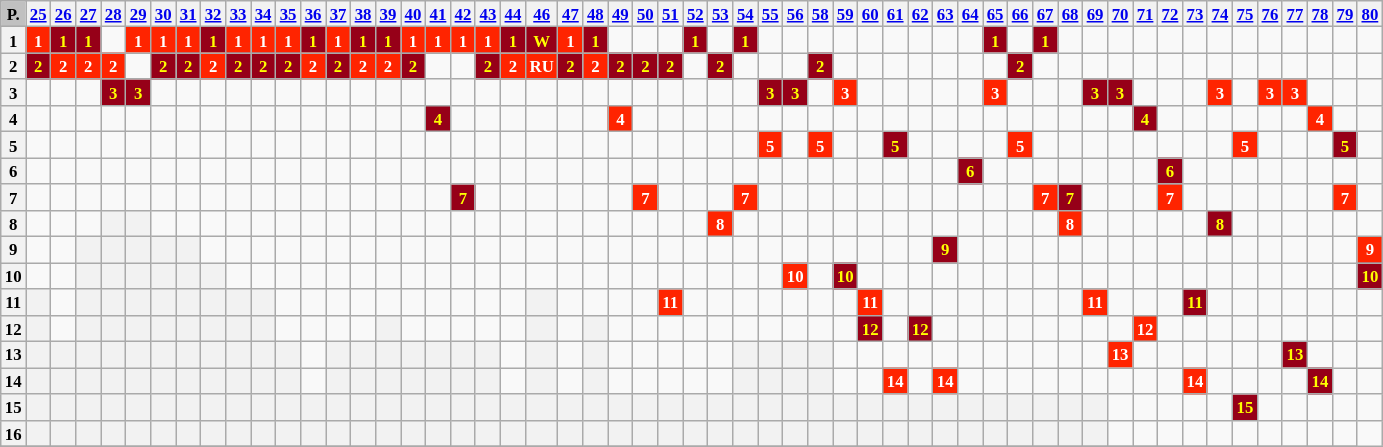<table class="wikitable" style="text-align: center; font-size:70%">
<tr>
<th style="background:#c0c0c0">P.</th>
<th><strong><a href='#'>25</a></strong></th>
<th><strong><a href='#'>26</a></strong></th>
<th><strong><a href='#'>27</a></strong></th>
<th><strong><a href='#'>28</a></strong></th>
<th><strong><a href='#'>29</a></strong></th>
<th><strong><a href='#'>30</a></strong></th>
<th><strong><a href='#'>31</a></strong></th>
<th><strong><a href='#'>32</a></strong></th>
<th><strong><a href='#'>33</a></strong></th>
<th><strong><a href='#'>34</a></strong></th>
<th><strong><a href='#'>35</a></strong></th>
<th><strong><a href='#'>36</a></strong></th>
<th><strong><a href='#'>37</a></strong></th>
<th><strong><a href='#'>38</a></strong></th>
<th><strong><a href='#'>39</a></strong></th>
<th><strong><a href='#'>40</a></strong></th>
<th><strong><a href='#'>41</a></strong></th>
<th><strong><a href='#'>42</a></strong></th>
<th><strong><a href='#'>43</a></strong></th>
<th><strong><a href='#'>44</a></strong></th>
<th><strong><a href='#'>46</a></strong></th>
<th><strong><a href='#'>47</a></strong></th>
<th><strong><a href='#'>48</a></strong></th>
<th><strong><a href='#'>49</a></strong></th>
<th><strong><a href='#'>50</a></strong></th>
<th><strong><a href='#'>51</a></strong></th>
<th><strong><a href='#'>52</a></strong></th>
<th><strong><a href='#'>53</a></strong></th>
<th><strong><a href='#'>54</a></strong></th>
<th><strong><a href='#'>55</a></strong></th>
<th><strong><a href='#'>56</a></strong></th>
<th><strong><a href='#'>58</a></strong></th>
<th><strong><a href='#'>59</a></strong></th>
<th><strong><a href='#'>60</a></strong></th>
<th><strong><a href='#'>61</a></strong></th>
<th><strong><a href='#'>62</a></strong></th>
<th><strong><a href='#'>63</a></strong></th>
<th><strong><a href='#'>64</a></strong></th>
<th><strong><a href='#'>65</a></strong></th>
<th><strong><a href='#'>66</a></strong></th>
<th><strong><a href='#'>67</a></strong></th>
<th><strong><a href='#'>68</a></strong></th>
<th><strong><a href='#'>69</a></strong></th>
<th><strong><a href='#'>70</a></strong></th>
<th><strong><a href='#'>71</a></strong></th>
<th><strong><a href='#'>72</a></strong></th>
<th><strong><a href='#'>73</a></strong></th>
<th><strong><a href='#'>74</a></strong></th>
<th><strong><a href='#'>75</a></strong></th>
<th><strong><a href='#'>76</a></strong></th>
<th><strong><a href='#'>77</a></strong></th>
<th><strong><a href='#'>78</a></strong></th>
<th><strong><a href='#'>79</a></strong></th>
<th><strong><a href='#'>80</a></strong></th>
</tr>
<tr>
<th>1</th>
<td style="background-color:#FF2400;color:white;"><strong>1</strong></td>
<td style="background-color:#960018;color:yellow;"><strong>1</strong></td>
<td style="background-color:#960018;color:yellow;"><strong>1</strong></td>
<td></td>
<td style="background-color:#FF2400;color:white;"><strong>1</strong></td>
<td style="background-color:#FF2400;color:white;"><strong>1</strong></td>
<td style="background-color:#FF2400;color:white;"><strong>1</strong></td>
<td style="background-color:#960018;color:yellow;"><strong>1</strong></td>
<td style="background-color:#FF2400;color:white;"><strong>1</strong></td>
<td style="background-color:#FF2400;color:white;"><strong>1</strong></td>
<td style="background-color:#FF2400;color:white;"><strong>1</strong></td>
<td style="background-color:#960018;color:yellow;"><strong>1</strong></td>
<td style="background-color:#FF2400;color:white;"><strong>1</strong></td>
<td style="background-color:#960018;color:yellow;"><strong>1</strong></td>
<td style="background-color:#960018;color:yellow;"><strong>1</strong></td>
<td style="background-color:#FF2400;color:white;"><strong>1</strong></td>
<td style="background-color:#FF2400;color:white;"><strong>1</strong></td>
<td style="background-color:#FF2400;color:white;"><strong>1</strong></td>
<td style="background-color:#FF2400;color:white;"><strong>1</strong></td>
<td style="background-color:#960018;color:yellow;"><strong>1</strong></td>
<td style="background-color:#960018;color:yellow;"><strong>W</strong></td>
<td style="background-color:#FF2400;color:white;"><strong>1</strong></td>
<td style="background-color:#960018;color:yellow;"><strong>1</strong></td>
<td></td>
<td></td>
<td></td>
<td style="background-color:#960018;color:yellow;"><strong>1</strong></td>
<td></td>
<td style="background-color:#960018;color:yellow;"><strong>1</strong></td>
<td></td>
<td></td>
<td></td>
<td></td>
<td></td>
<td></td>
<td></td>
<td></td>
<td></td>
<td style="background-color:#960018;color:yellow;"><strong>1</strong></td>
<td></td>
<td style="background-color:#960018;color:yellow;"><strong>1</strong></td>
<td></td>
<td></td>
<td></td>
<td></td>
<td></td>
<td></td>
<td></td>
<td></td>
<td></td>
<td></td>
<td></td>
<td></td>
<td></td>
</tr>
<tr>
<th>2</th>
<td style="background-color:#960018;color:yellow;"><strong>2</strong></td>
<td style="background-color:#FF2400;color:white;"><strong>2</strong></td>
<td style="background-color:#FF2400;color:white;"><strong>2</strong></td>
<td style="background-color:#FF2400;color:white;"><strong>2</strong></td>
<td></td>
<td style="background-color:#960018;color:yellow;"><strong>2</strong></td>
<td style="background-color:#960018;color:yellow;"><strong>2</strong></td>
<td style="background-color:#FF2400;color:white;"><strong>2</strong></td>
<td style="background-color:#960018;color:yellow;"><strong>2</strong></td>
<td style="background-color:#960018;color:yellow;"><strong>2</strong></td>
<td style="background-color:#960018;color:yellow;"><strong>2</strong></td>
<td style="background-color:#FF2400;color:white;"><strong>2</strong></td>
<td style="background-color:#960018;color:yellow;"><strong>2</strong></td>
<td style="background-color:#FF2400;color:white;"><strong>2</strong></td>
<td style="background-color:#FF2400;color:white;"><strong>2</strong></td>
<td style="background-color:#960018;color:yellow;"><strong>2</strong></td>
<td></td>
<td></td>
<td style="background-color:#960018;color:yellow;"><strong>2</strong></td>
<td style="background-color:#FF2400;color:white;"><strong>2</strong></td>
<td style="background-color:#FF2400;color:white;"><strong>RU</strong></td>
<td style="background-color:#960018;color:yellow;"><strong>2</strong></td>
<td style="background-color:#FF2400;color:white;"><strong>2</strong></td>
<td style="background-color:#960018;color:yellow;"><strong>2</strong></td>
<td style="background-color:#960018;color:yellow;"><strong>2</strong></td>
<td style="background-color:#960018;color:yellow;"><strong>2</strong></td>
<td></td>
<td style="background-color:#960018;color:yellow;"><strong>2</strong></td>
<td></td>
<td></td>
<td></td>
<td style="background-color:#960018;color:yellow;"><strong>2</strong></td>
<td></td>
<td></td>
<td></td>
<td></td>
<td></td>
<td></td>
<td></td>
<td style="background-color:#960018;color:yellow;"><strong>2</strong></td>
<td></td>
<td></td>
<td></td>
<td></td>
<td></td>
<td></td>
<td></td>
<td></td>
<td></td>
<td></td>
<td></td>
<td></td>
<td></td>
<td></td>
</tr>
<tr>
<th>3</th>
<td></td>
<td></td>
<td></td>
<td style="background-color:#960018;color:yellow;"><strong>3</strong></td>
<td style="background-color:#960018;color:yellow;"><strong>3</strong></td>
<td></td>
<td></td>
<td></td>
<td></td>
<td></td>
<td></td>
<td></td>
<td></td>
<td></td>
<td></td>
<td></td>
<td></td>
<td></td>
<td></td>
<td></td>
<td></td>
<td></td>
<td></td>
<td></td>
<td></td>
<td></td>
<td></td>
<td></td>
<td></td>
<td style="background-color:#960018;color:yellow;"><strong>3</strong></td>
<td style="background-color:#960018;color:yellow;"><strong>3</strong></td>
<td></td>
<td style="background-color:#FF2400;color:white;"><strong>3</strong></td>
<td></td>
<td></td>
<td></td>
<td></td>
<td></td>
<td style="background-color:#FF2400;color:white;"><strong>3</strong></td>
<td></td>
<td></td>
<td></td>
<td style="background-color:#960018;color:yellow;"><strong>3</strong></td>
<td style="background-color:#960018;color:yellow;"><strong>3</strong></td>
<td></td>
<td></td>
<td></td>
<td style="background-color:#FF2400;color:white;"><strong>3</strong></td>
<td></td>
<td style="background-color:#FF2400;color:white;"><strong>3</strong></td>
<td style="background-color:#FF2400;color:white;"><strong>3</strong></td>
<td></td>
<td></td>
<td></td>
</tr>
<tr>
<th>4</th>
<td></td>
<td></td>
<td></td>
<td></td>
<td></td>
<td></td>
<td></td>
<td></td>
<td></td>
<td></td>
<td></td>
<td></td>
<td></td>
<td></td>
<td></td>
<td></td>
<td style="background-color:#960018;color:yellow;"><strong>4</strong></td>
<td></td>
<td></td>
<td></td>
<td></td>
<td></td>
<td></td>
<td style="background-color:#FF2400;color:white;"><strong>4</strong></td>
<td></td>
<td></td>
<td></td>
<td></td>
<td></td>
<td></td>
<td></td>
<td></td>
<td></td>
<td></td>
<td></td>
<td></td>
<td></td>
<td></td>
<td></td>
<td></td>
<td></td>
<td></td>
<td></td>
<td></td>
<td style="background-color:#960018;color:yellow;"><strong>4</strong></td>
<td></td>
<td></td>
<td></td>
<td></td>
<td></td>
<td></td>
<td style="background-color:#FF2400;color:white;"><strong>4</strong></td>
<td></td>
<td></td>
</tr>
<tr>
<th>5</th>
<td></td>
<td></td>
<td></td>
<td></td>
<td></td>
<td></td>
<td></td>
<td></td>
<td></td>
<td></td>
<td></td>
<td></td>
<td></td>
<td></td>
<td></td>
<td></td>
<td></td>
<td></td>
<td></td>
<td></td>
<td></td>
<td></td>
<td></td>
<td></td>
<td></td>
<td></td>
<td></td>
<td></td>
<td></td>
<td style="background-color:#FF2400;color:white;"><strong>5</strong></td>
<td></td>
<td style="background-color:#FF2400;color:white;"><strong>5</strong></td>
<td></td>
<td></td>
<td style="background-color:#960018;color:yellow;"><strong>5</strong></td>
<td></td>
<td></td>
<td></td>
<td></td>
<td style="background-color:#FF2400;color:white;"><strong>5</strong></td>
<td></td>
<td></td>
<td></td>
<td></td>
<td></td>
<td></td>
<td></td>
<td></td>
<td style="background-color:#FF2400;color:white;"><strong>5</strong></td>
<td></td>
<td></td>
<td></td>
<td style="background-color:#960018;color:yellow;"><strong>5</strong></td>
<td></td>
</tr>
<tr>
<th>6</th>
<td></td>
<td></td>
<td></td>
<td></td>
<td></td>
<td></td>
<td></td>
<td></td>
<td></td>
<td></td>
<td></td>
<td></td>
<td></td>
<td></td>
<td></td>
<td></td>
<td></td>
<td></td>
<td></td>
<td></td>
<td></td>
<td></td>
<td></td>
<td></td>
<td></td>
<td></td>
<td></td>
<td></td>
<td></td>
<td></td>
<td></td>
<td></td>
<td></td>
<td></td>
<td></td>
<td></td>
<td></td>
<td style="background-color:#960018;color:yellow;"><strong>6</strong></td>
<td></td>
<td></td>
<td></td>
<td></td>
<td></td>
<td></td>
<td></td>
<td style="background-color:#960018;color:yellow;"><strong>6</strong></td>
<td></td>
<td></td>
<td></td>
<td></td>
<td></td>
<td></td>
<td></td>
<td></td>
</tr>
<tr>
<th>7</th>
<td></td>
<td></td>
<td></td>
<td></td>
<td></td>
<td></td>
<td></td>
<td></td>
<td></td>
<td></td>
<td></td>
<td></td>
<td></td>
<td></td>
<td></td>
<td></td>
<td></td>
<td style="background-color:#960018;color:yellow;"><strong>7</strong></td>
<td></td>
<td></td>
<td></td>
<td></td>
<td></td>
<td></td>
<td style="background-color:#FF2400;color:white;"><strong>7</strong></td>
<td></td>
<td></td>
<td></td>
<td style="background-color:#FF2400;color:white;"><strong>7</strong></td>
<td></td>
<td></td>
<td></td>
<td></td>
<td></td>
<td></td>
<td></td>
<td></td>
<td></td>
<td></td>
<td></td>
<td style="background-color:#FF2400;color:white;"><strong>7</strong></td>
<td style="background-color:#960018;color:yellow;"><strong>7</strong></td>
<td></td>
<td></td>
<td></td>
<td style="background-color:#FF2400;color:white;"><strong>7</strong></td>
<td></td>
<td></td>
<td></td>
<td></td>
<td></td>
<td></td>
<td style="background-color:#FF2400;color:white;"><strong>7</strong></td>
<td></td>
</tr>
<tr>
<th>8</th>
<td></td>
<td></td>
<td></td>
<th></th>
<th></th>
<td></td>
<td></td>
<td></td>
<td></td>
<td></td>
<td></td>
<td></td>
<td></td>
<td></td>
<td></td>
<td></td>
<td></td>
<td></td>
<td></td>
<td></td>
<td></td>
<td></td>
<td></td>
<td></td>
<td></td>
<td></td>
<td></td>
<td style="background-color:#FF2400;color:white;"><strong>8</strong></td>
<td></td>
<td></td>
<td></td>
<td></td>
<td></td>
<td></td>
<td></td>
<td></td>
<td></td>
<td></td>
<td></td>
<td></td>
<td></td>
<td style="background-color:#FF2400;color:white;"><strong>8</strong></td>
<td></td>
<td></td>
<td></td>
<td></td>
<td></td>
<td style="background-color:#960018;color:yellow;"><strong>8</strong></td>
<td></td>
<td></td>
<td></td>
<td></td>
<td></td>
<td></td>
</tr>
<tr>
<th>9</th>
<td></td>
<td></td>
<th></th>
<th></th>
<th></th>
<th></th>
<th></th>
<td></td>
<td></td>
<td></td>
<td></td>
<td></td>
<td></td>
<td></td>
<td></td>
<td></td>
<td></td>
<td></td>
<td></td>
<td></td>
<td></td>
<td></td>
<td></td>
<td></td>
<td></td>
<td></td>
<td></td>
<td></td>
<td></td>
<td></td>
<td></td>
<td></td>
<td></td>
<td></td>
<td></td>
<td></td>
<td style="background-color:#960018;color:yellow;"><strong>9</strong></td>
<td></td>
<td></td>
<td></td>
<td></td>
<td></td>
<td></td>
<td></td>
<td></td>
<td></td>
<td></td>
<td></td>
<td></td>
<td></td>
<td></td>
<td></td>
<td></td>
<td style="background-color:#FF2400;color:white;"><strong>9</strong></td>
</tr>
<tr>
<th>10</th>
<td></td>
<td></td>
<th></th>
<th></th>
<th></th>
<th></th>
<th></th>
<th></th>
<td></td>
<td></td>
<td></td>
<td></td>
<td></td>
<td></td>
<td></td>
<td></td>
<td></td>
<td></td>
<td></td>
<td></td>
<td></td>
<td></td>
<td></td>
<td></td>
<td></td>
<td></td>
<td></td>
<td></td>
<td></td>
<td></td>
<td style="background-color:#FF2400;color:white;"><strong>10</strong></td>
<td></td>
<td style="background-color:#960018;color:yellow;"><strong>10</strong></td>
<td></td>
<td></td>
<td></td>
<td></td>
<td></td>
<td></td>
<td></td>
<td></td>
<td></td>
<td></td>
<td></td>
<td></td>
<td></td>
<td></td>
<td></td>
<td></td>
<td></td>
<td></td>
<td></td>
<td></td>
<td style="background-color:#960018;color:yellow;"><strong>10</strong></td>
</tr>
<tr>
<th>11</th>
<th></th>
<td></td>
<th></th>
<th></th>
<th></th>
<th></th>
<th></th>
<th></th>
<th></th>
<th></th>
<td></td>
<td></td>
<td></td>
<td></td>
<td></td>
<td></td>
<td></td>
<td></td>
<td></td>
<td></td>
<th></th>
<td></td>
<td></td>
<td></td>
<td></td>
<td style="background-color:#FF2400;color:white;"><strong>11</strong></td>
<td></td>
<td></td>
<td></td>
<td></td>
<td></td>
<td></td>
<td></td>
<td style="background-color:#FF2400;color:white;"><strong>11</strong></td>
<td></td>
<td></td>
<td></td>
<td></td>
<td></td>
<td></td>
<td></td>
<td></td>
<td style="background-color:#FF2400;color:white;"><strong>11</strong></td>
<td></td>
<td></td>
<td></td>
<td style="background-color:#960018;color:yellow;"><strong>11</strong></td>
<td></td>
<td></td>
<td></td>
<td></td>
<td></td>
<td></td>
<td></td>
</tr>
<tr>
<th>12</th>
<th></th>
<td></td>
<th></th>
<th></th>
<th></th>
<th></th>
<th></th>
<th></th>
<th></th>
<th></th>
<td></td>
<td></td>
<td></td>
<td></td>
<th></th>
<td></td>
<td></td>
<td></td>
<td></td>
<td></td>
<th></th>
<td></td>
<th></th>
<td></td>
<td></td>
<td></td>
<td></td>
<td></td>
<td></td>
<td></td>
<td></td>
<td></td>
<td></td>
<td style="background-color:#960018;color:yellow;"><strong>12</strong></td>
<td></td>
<td style="background-color:#960018;color:yellow;"><strong>12</strong></td>
<td></td>
<td></td>
<td></td>
<td></td>
<td></td>
<td></td>
<td></td>
<td></td>
<td style="background-color:#FF2400;color:white;"><strong>12</strong></td>
<td></td>
<td></td>
<td></td>
<td></td>
<td></td>
<td></td>
<td></td>
<td></td>
<td></td>
</tr>
<tr>
<th>13</th>
<th></th>
<th></th>
<th></th>
<th></th>
<th></th>
<th></th>
<th></th>
<th></th>
<th></th>
<th></th>
<th></th>
<td></td>
<th></th>
<th></th>
<th></th>
<th></th>
<th></th>
<th></th>
<th></th>
<td></td>
<th></th>
<td></td>
<th></th>
<td></td>
<td></td>
<td></td>
<td></td>
<td></td>
<th></th>
<th></th>
<th></th>
<th></th>
<td></td>
<td></td>
<td></td>
<td></td>
<td></td>
<td></td>
<td></td>
<td></td>
<td></td>
<td></td>
<td></td>
<td style="background-color:#FF2400;color:white;"><strong>13</strong></td>
<td></td>
<td></td>
<td></td>
<td></td>
<td></td>
<td></td>
<td style="background-color:#960018;color:yellow;"><strong>13</strong></td>
<td></td>
<td></td>
<td></td>
</tr>
<tr>
<th>14</th>
<th></th>
<th></th>
<th></th>
<th></th>
<th></th>
<th></th>
<th></th>
<th></th>
<th></th>
<th></th>
<th></th>
<td></td>
<th></th>
<th></th>
<th></th>
<th></th>
<th></th>
<th></th>
<th></th>
<td></td>
<th></th>
<td></td>
<th></th>
<td></td>
<td></td>
<td></td>
<td></td>
<td></td>
<th></th>
<th></th>
<th></th>
<th></th>
<td></td>
<td></td>
<td style="background-color:#FF2400;color:white;"><strong>14</strong></td>
<td></td>
<td style="background-color:#FF2400;color:white;"><strong>14</strong></td>
<td></td>
<td></td>
<td></td>
<td></td>
<td></td>
<td></td>
<td></td>
<td></td>
<td></td>
<td style="background-color:#FF2400;color:white;"><strong>14</strong></td>
<td></td>
<td></td>
<td></td>
<td></td>
<td style="background-color:#960018;color:yellow;"><strong>14</strong></td>
<td></td>
<td></td>
</tr>
<tr>
<th>15</th>
<th></th>
<th></th>
<th></th>
<th></th>
<th></th>
<th></th>
<th></th>
<th></th>
<th></th>
<th></th>
<th></th>
<th></th>
<th></th>
<th></th>
<th></th>
<th></th>
<th></th>
<th></th>
<th></th>
<th></th>
<th></th>
<th></th>
<th></th>
<th></th>
<th></th>
<th></th>
<th></th>
<th></th>
<th></th>
<th></th>
<th></th>
<th></th>
<th></th>
<th></th>
<th></th>
<th></th>
<th></th>
<th></th>
<th></th>
<th></th>
<th></th>
<th></th>
<th></th>
<td></td>
<td></td>
<td></td>
<td></td>
<td></td>
<td style="background-color:#960018;color:yellow;"><strong>15</strong></td>
<td></td>
<td></td>
<td></td>
<td></td>
<td></td>
</tr>
<tr>
<th>16</th>
<th></th>
<th></th>
<th></th>
<th></th>
<th></th>
<th></th>
<th></th>
<th></th>
<th></th>
<th></th>
<th></th>
<th></th>
<th></th>
<th></th>
<th></th>
<th></th>
<th></th>
<th></th>
<th></th>
<th></th>
<th></th>
<th></th>
<th></th>
<th></th>
<th></th>
<th></th>
<th></th>
<th></th>
<th></th>
<th></th>
<th></th>
<th></th>
<th></th>
<th></th>
<th></th>
<th></th>
<th></th>
<th></th>
<th></th>
<th></th>
<th></th>
<th></th>
<th></th>
<td></td>
<td></td>
<td></td>
<td></td>
<td></td>
<td></td>
<td></td>
<td></td>
<td></td>
<td></td>
</tr>
<tr>
</tr>
</table>
